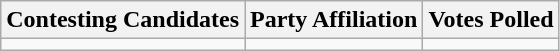<table class="wikitable sortable">
<tr>
<th>Contesting Candidates</th>
<th>Party Affiliation</th>
<th>Votes Polled</th>
</tr>
<tr>
<td></td>
<td></td>
<td></td>
</tr>
</table>
